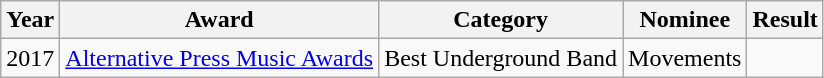<table class="wikitable">
<tr>
<th>Year</th>
<th>Award</th>
<th>Category</th>
<th>Nominee</th>
<th>Result</th>
</tr>
<tr>
<td>2017</td>
<td><a href='#'>Alternative Press Music Awards</a></td>
<td>Best Underground Band</td>
<td>Movements</td>
<td></td>
</tr>
</table>
